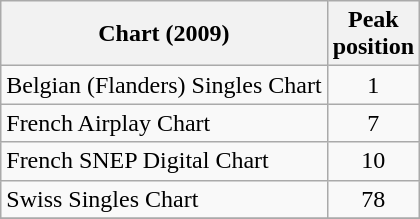<table class="wikitable sortable">
<tr>
<th>Chart (2009)</th>
<th>Peak<br>position</th>
</tr>
<tr>
<td>Belgian (Flanders) Singles Chart</td>
<td align="center">1</td>
</tr>
<tr>
<td>French Airplay Chart</td>
<td align="center">7</td>
</tr>
<tr>
<td>French SNEP Digital Chart</td>
<td align="center">10</td>
</tr>
<tr>
<td>Swiss Singles Chart</td>
<td align="center">78</td>
</tr>
<tr>
</tr>
</table>
